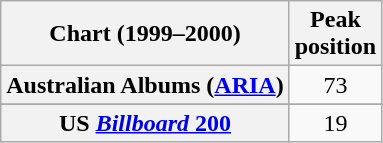<table class="wikitable sortable plainrowheaders" style="text-align:center">
<tr>
<th scope="col">Chart (1999–2000)</th>
<th scope="col">Peak<br>position</th>
</tr>
<tr>
<th scope="row">Australian Albums (<a href='#'>ARIA</a>)</th>
<td>73</td>
</tr>
<tr>
</tr>
<tr>
<th scope="row">US <a href='#'><em>Billboard</em> 200</a></th>
<td>19</td>
</tr>
</table>
